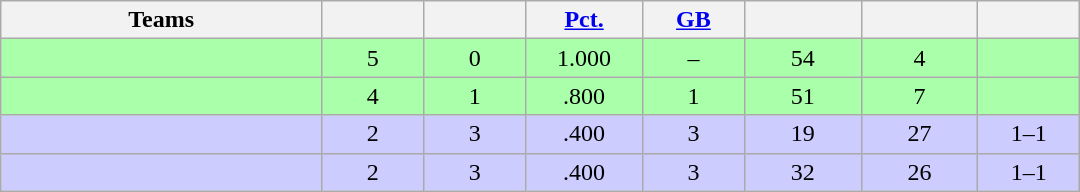<table class="wikitable sortable" width="57%" style="text-align:center;">
<tr>
<th width="22%">Teams</th>
<th width="7%"></th>
<th width="7%"></th>
<th width="8%"><a href='#'>Pct.</a></th>
<th width="7%"><a href='#'>GB</a></th>
<th width="8%"></th>
<th width="8%"></th>
<th width="7%"></th>
</tr>
<tr bgcolor=#aaffaa>
<td align=left></td>
<td>5</td>
<td>0</td>
<td>1.000</td>
<td>–</td>
<td>54</td>
<td>4</td>
<td></td>
</tr>
<tr bgcolor=#aaffaa>
<td align=left></td>
<td>4</td>
<td>1</td>
<td>.800</td>
<td>1</td>
<td>51</td>
<td>7</td>
<td></td>
</tr>
<tr bgcolor=#ccccff>
<td align=left></td>
<td>2</td>
<td>3</td>
<td>.400</td>
<td>3</td>
<td>19</td>
<td>27</td>
<td>1–1</td>
</tr>
<tr bgcolor=#ccccff>
<td align=left></td>
<td>2</td>
<td>3</td>
<td>.400</td>
<td>3</td>
<td>32</td>
<td>26</td>
<td>1–1</td>
</tr>
</table>
